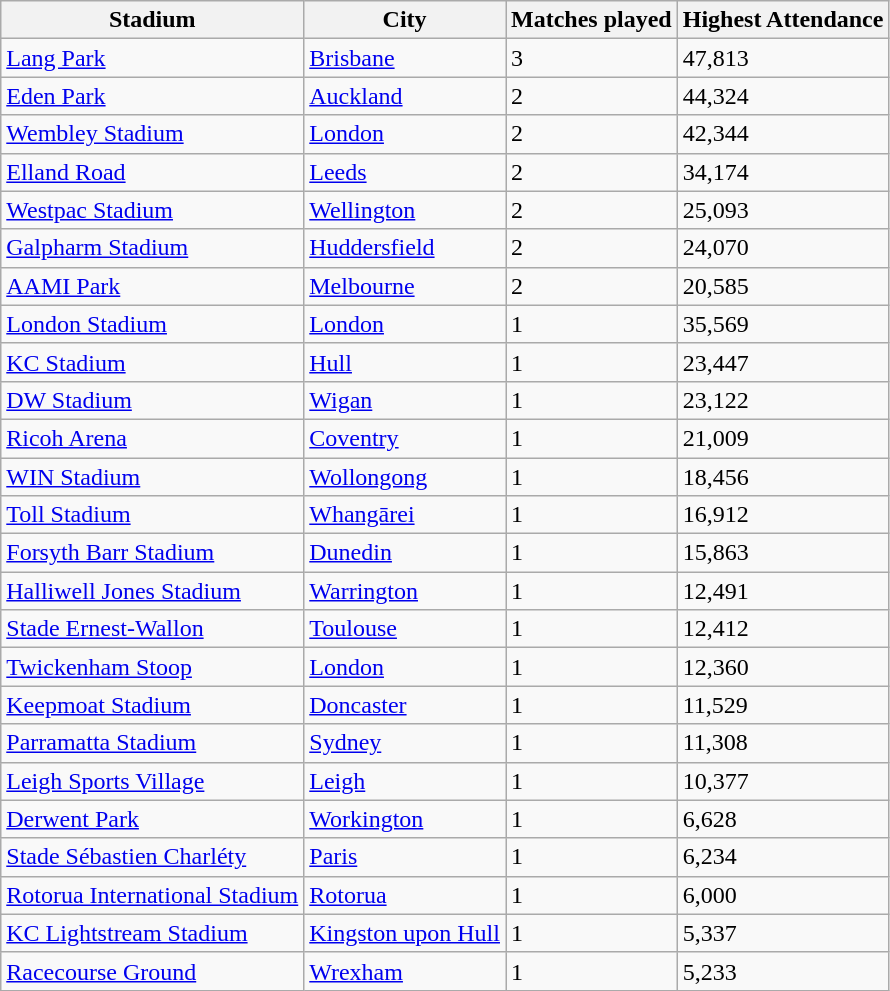<table class="wikitable">
<tr>
<th>Stadium</th>
<th>City</th>
<th>Matches played</th>
<th>Highest Attendance</th>
</tr>
<tr>
<td><a href='#'>Lang Park</a></td>
<td><a href='#'>Brisbane</a></td>
<td>3</td>
<td>47,813</td>
</tr>
<tr>
<td><a href='#'>Eden Park</a></td>
<td><a href='#'>Auckland</a></td>
<td>2</td>
<td>44,324</td>
</tr>
<tr>
<td><a href='#'>Wembley Stadium</a></td>
<td><a href='#'>London</a></td>
<td>2</td>
<td>42,344</td>
</tr>
<tr>
<td><a href='#'>Elland Road</a></td>
<td><a href='#'>Leeds</a></td>
<td>2</td>
<td>34,174</td>
</tr>
<tr>
<td><a href='#'>Westpac Stadium</a></td>
<td><a href='#'>Wellington</a></td>
<td>2</td>
<td>25,093</td>
</tr>
<tr>
<td><a href='#'>Galpharm Stadium</a></td>
<td><a href='#'>Huddersfield</a></td>
<td>2</td>
<td>24,070</td>
</tr>
<tr>
<td><a href='#'>AAMI Park</a></td>
<td><a href='#'>Melbourne</a></td>
<td>2</td>
<td>20,585</td>
</tr>
<tr>
<td><a href='#'>London Stadium</a></td>
<td><a href='#'>London</a></td>
<td>1</td>
<td>35,569</td>
</tr>
<tr>
<td><a href='#'>KC Stadium</a></td>
<td><a href='#'>Hull</a></td>
<td>1</td>
<td>23,447</td>
</tr>
<tr>
<td><a href='#'>DW Stadium</a></td>
<td><a href='#'>Wigan</a></td>
<td>1</td>
<td>23,122</td>
</tr>
<tr>
<td><a href='#'>Ricoh Arena</a></td>
<td><a href='#'>Coventry</a></td>
<td>1</td>
<td>21,009</td>
</tr>
<tr>
<td><a href='#'>WIN Stadium</a></td>
<td><a href='#'>Wollongong</a></td>
<td>1</td>
<td>18,456</td>
</tr>
<tr>
<td><a href='#'>Toll Stadium</a></td>
<td><a href='#'>Whangārei</a></td>
<td>1</td>
<td>16,912</td>
</tr>
<tr>
<td><a href='#'>Forsyth Barr Stadium</a></td>
<td><a href='#'>Dunedin</a></td>
<td>1</td>
<td>15,863</td>
</tr>
<tr>
<td><a href='#'>Halliwell Jones Stadium</a></td>
<td><a href='#'>Warrington</a></td>
<td>1</td>
<td>12,491</td>
</tr>
<tr>
<td><a href='#'>Stade Ernest-Wallon</a></td>
<td><a href='#'>Toulouse</a></td>
<td>1</td>
<td>12,412</td>
</tr>
<tr>
<td><a href='#'>Twickenham Stoop</a></td>
<td><a href='#'>London</a></td>
<td>1</td>
<td>12,360</td>
</tr>
<tr>
<td><a href='#'>Keepmoat Stadium</a></td>
<td><a href='#'>Doncaster</a></td>
<td>1</td>
<td>11,529</td>
</tr>
<tr>
<td><a href='#'>Parramatta Stadium</a></td>
<td><a href='#'>Sydney</a></td>
<td>1</td>
<td>11,308</td>
</tr>
<tr>
<td><a href='#'>Leigh Sports Village</a></td>
<td><a href='#'>Leigh</a></td>
<td>1</td>
<td>10,377</td>
</tr>
<tr>
<td><a href='#'>Derwent Park</a></td>
<td><a href='#'>Workington</a></td>
<td>1</td>
<td>6,628</td>
</tr>
<tr>
<td><a href='#'>Stade Sébastien Charléty</a></td>
<td><a href='#'>Paris</a></td>
<td>1</td>
<td>6,234</td>
</tr>
<tr>
<td><a href='#'>Rotorua International Stadium</a></td>
<td><a href='#'>Rotorua</a></td>
<td>1</td>
<td>6,000</td>
</tr>
<tr>
<td><a href='#'>KC Lightstream Stadium</a></td>
<td><a href='#'>Kingston upon Hull</a></td>
<td>1</td>
<td>5,337</td>
</tr>
<tr>
<td><a href='#'>Racecourse Ground</a></td>
<td><a href='#'>Wrexham</a></td>
<td>1</td>
<td>5,233</td>
</tr>
</table>
